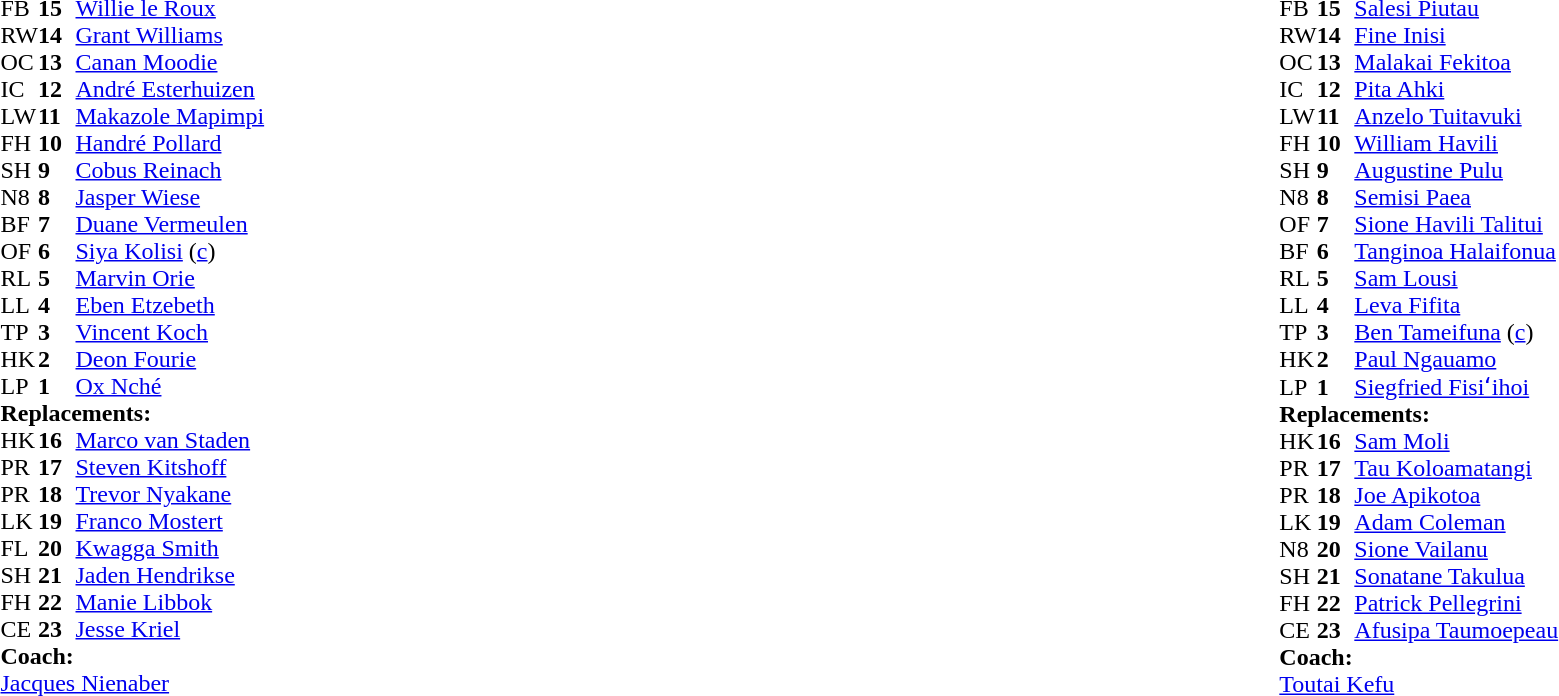<table style="width:100%;">
<tr>
<td style="vertical-align:top; width:50%;"><br><table style="font-size: 100%" cellspacing="0" cellpadding="0">
<tr>
<th width="25"></th>
<th width="25"></th>
</tr>
<tr>
<td>FB</td>
<td><strong>15</strong></td>
<td><a href='#'>Willie le Roux</a></td>
</tr>
<tr>
<td>RW</td>
<td><strong>14</strong></td>
<td><a href='#'>Grant Williams</a></td>
</tr>
<tr>
<td>OC</td>
<td><strong>13</strong></td>
<td><a href='#'>Canan Moodie</a></td>
</tr>
<tr>
<td>IC</td>
<td><strong>12</strong></td>
<td><a href='#'>André Esterhuizen</a></td>
</tr>
<tr>
<td>LW</td>
<td><strong>11</strong></td>
<td><a href='#'>Makazole Mapimpi</a></td>
<td></td>
<td></td>
</tr>
<tr>
<td>FH</td>
<td><strong>10</strong></td>
<td><a href='#'>Handré Pollard</a></td>
<td></td>
<td></td>
</tr>
<tr>
<td>SH</td>
<td><strong>9</strong></td>
<td><a href='#'>Cobus Reinach</a></td>
<td></td>
<td></td>
</tr>
<tr>
<td>N8</td>
<td><strong>8</strong></td>
<td><a href='#'>Jasper Wiese</a></td>
<td></td>
<td></td>
</tr>
<tr>
<td>BF</td>
<td><strong>7</strong></td>
<td><a href='#'>Duane Vermeulen</a></td>
</tr>
<tr>
<td>OF</td>
<td><strong>6</strong></td>
<td><a href='#'>Siya Kolisi</a> (<a href='#'>c</a>)</td>
<td></td>
<td></td>
</tr>
<tr>
<td>RL</td>
<td><strong>5</strong></td>
<td><a href='#'>Marvin Orie</a></td>
<td></td>
<td></td>
</tr>
<tr>
<td>LL</td>
<td><strong>4</strong></td>
<td><a href='#'>Eben Etzebeth</a></td>
</tr>
<tr>
<td>TP</td>
<td><strong>3</strong></td>
<td><a href='#'>Vincent Koch</a></td>
<td></td>
<td></td>
</tr>
<tr>
<td>HK</td>
<td><strong>2</strong></td>
<td><a href='#'>Deon Fourie</a></td>
</tr>
<tr>
<td>LP</td>
<td><strong>1</strong></td>
<td><a href='#'>Ox Nché</a></td>
<td></td>
<td colspan=2></td>
<td></td>
</tr>
<tr>
<td colspan="3"><strong>Replacements:</strong></td>
</tr>
<tr>
<td>HK</td>
<td><strong>16</strong></td>
<td><a href='#'>Marco van Staden</a></td>
<td></td>
<td></td>
</tr>
<tr>
<td>PR</td>
<td><strong>17</strong></td>
<td><a href='#'>Steven Kitshoff</a></td>
<td></td>
<td></td>
<td></td>
<td></td>
</tr>
<tr>
<td>PR</td>
<td><strong>18</strong></td>
<td><a href='#'>Trevor Nyakane</a></td>
<td></td>
<td></td>
</tr>
<tr>
<td>LK</td>
<td><strong>19</strong></td>
<td><a href='#'>Franco Mostert</a></td>
<td></td>
<td></td>
</tr>
<tr>
<td>FL</td>
<td><strong>20</strong></td>
<td><a href='#'>Kwagga Smith</a></td>
<td></td>
<td></td>
</tr>
<tr>
<td>SH</td>
<td><strong>21</strong></td>
<td><a href='#'>Jaden Hendrikse</a></td>
<td></td>
<td></td>
</tr>
<tr>
<td>FH</td>
<td><strong>22</strong></td>
<td><a href='#'>Manie Libbok</a></td>
<td></td>
<td></td>
</tr>
<tr>
<td>CE</td>
<td><strong>23</strong></td>
<td><a href='#'>Jesse Kriel</a></td>
<td></td>
<td></td>
</tr>
<tr>
<td colspan="3"><strong>Coach:</strong></td>
</tr>
<tr>
<td colspan="3"> <a href='#'>Jacques Nienaber</a></td>
</tr>
</table>
</td>
<td style="vertical-align:top"></td>
<td style="vertical-align:top;width:50%"><br><table cellspacing="0" cellpadding="0" style="font-size:100%; margin:auto;">
<tr>
<th width="25"></th>
<th width="25"></th>
</tr>
<tr>
<td>FB</td>
<td><strong>15</strong></td>
<td><a href='#'>Salesi Piutau</a></td>
</tr>
<tr>
<td>RW</td>
<td><strong>14</strong></td>
<td><a href='#'>Fine Inisi</a></td>
</tr>
<tr>
<td>OC</td>
<td><strong>13</strong></td>
<td><a href='#'>Malakai Fekitoa</a></td>
<td></td>
<td></td>
</tr>
<tr>
<td>IC</td>
<td><strong>12</strong></td>
<td><a href='#'>Pita Ahki</a></td>
</tr>
<tr>
<td>LW</td>
<td><strong>11</strong></td>
<td><a href='#'>Anzelo Tuitavuki</a></td>
</tr>
<tr>
<td>FH</td>
<td><strong>10</strong></td>
<td><a href='#'>William Havili</a></td>
<td></td>
<td></td>
</tr>
<tr>
<td>SH</td>
<td><strong>9</strong></td>
<td><a href='#'>Augustine Pulu</a></td>
<td></td>
<td></td>
</tr>
<tr>
<td>N8</td>
<td><strong>8</strong></td>
<td><a href='#'>Semisi Paea</a></td>
<td></td>
<td></td>
</tr>
<tr>
<td>OF</td>
<td><strong>7</strong></td>
<td><a href='#'>Sione Havili Talitui</a></td>
</tr>
<tr>
<td>BF</td>
<td><strong>6</strong></td>
<td><a href='#'>Tanginoa Halaifonua</a></td>
</tr>
<tr>
<td>RL</td>
<td><strong>5</strong></td>
<td><a href='#'>Sam Lousi</a></td>
<td></td>
<td></td>
</tr>
<tr>
<td>LL</td>
<td><strong>4</strong></td>
<td><a href='#'>Leva Fifita</a></td>
</tr>
<tr>
<td>TP</td>
<td><strong>3</strong></td>
<td><a href='#'>Ben Tameifuna</a> (<a href='#'>c</a>)</td>
<td></td>
<td></td>
</tr>
<tr>
<td>HK</td>
<td><strong>2</strong></td>
<td><a href='#'>Paul Ngauamo</a></td>
<td></td>
<td></td>
<td></td>
</tr>
<tr>
<td>LP</td>
<td><strong>1</strong></td>
<td><a href='#'>Siegfried Fisiʻihoi</a></td>
<td></td>
<td></td>
</tr>
<tr>
<td colspan="3"><strong>Replacements:</strong></td>
</tr>
<tr>
<td>HK</td>
<td><strong>16</strong></td>
<td><a href='#'>Sam Moli</a></td>
<td></td>
<td></td>
<td></td>
</tr>
<tr>
<td>PR</td>
<td><strong>17</strong></td>
<td><a href='#'>Tau Koloamatangi</a></td>
<td></td>
<td></td>
</tr>
<tr>
<td>PR</td>
<td><strong>18</strong></td>
<td><a href='#'>Joe Apikotoa</a></td>
<td></td>
<td></td>
</tr>
<tr>
<td>LK</td>
<td><strong>19</strong></td>
<td><a href='#'>Adam Coleman</a></td>
<td></td>
<td></td>
</tr>
<tr>
<td>N8</td>
<td><strong>20</strong></td>
<td><a href='#'>Sione Vailanu</a></td>
<td></td>
<td></td>
</tr>
<tr>
<td>SH</td>
<td><strong>21</strong></td>
<td><a href='#'>Sonatane Takulua</a></td>
<td></td>
<td></td>
</tr>
<tr>
<td>FH</td>
<td><strong>22</strong></td>
<td><a href='#'>Patrick Pellegrini</a></td>
<td></td>
<td></td>
</tr>
<tr>
<td>CE</td>
<td><strong>23</strong></td>
<td><a href='#'>Afusipa Taumoepeau</a></td>
<td></td>
<td></td>
</tr>
<tr>
<td colspan="3"><strong>Coach:</strong></td>
</tr>
<tr>
<td colspan="3"> <a href='#'>Toutai Kefu</a></td>
</tr>
</table>
</td>
</tr>
</table>
